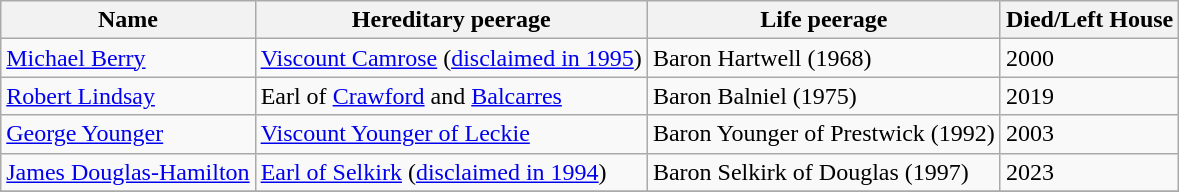<table class="wikitable">
<tr>
<th>Name</th>
<th>Hereditary peerage</th>
<th>Life peerage</th>
<th>Died/Left House</th>
</tr>
<tr>
<td><a href='#'>Michael Berry</a></td>
<td><a href='#'>Viscount Camrose</a> (<a href='#'>disclaimed in 1995</a>)</td>
<td>Baron Hartwell (1968)</td>
<td>2000</td>
</tr>
<tr>
<td><a href='#'>Robert Lindsay</a></td>
<td>Earl of <a href='#'>Crawford</a> and <a href='#'>Balcarres</a></td>
<td>Baron Balniel (1975)</td>
<td>2019</td>
</tr>
<tr>
<td><a href='#'>George Younger</a></td>
<td><a href='#'>Viscount Younger of Leckie</a></td>
<td>Baron Younger of Prestwick (1992)</td>
<td>2003</td>
</tr>
<tr>
<td><a href='#'>James Douglas-Hamilton</a></td>
<td><a href='#'>Earl of Selkirk</a> (<a href='#'>disclaimed in 1994</a>)</td>
<td>Baron Selkirk of Douglas (1997)</td>
<td>2023</td>
</tr>
<tr>
</tr>
</table>
